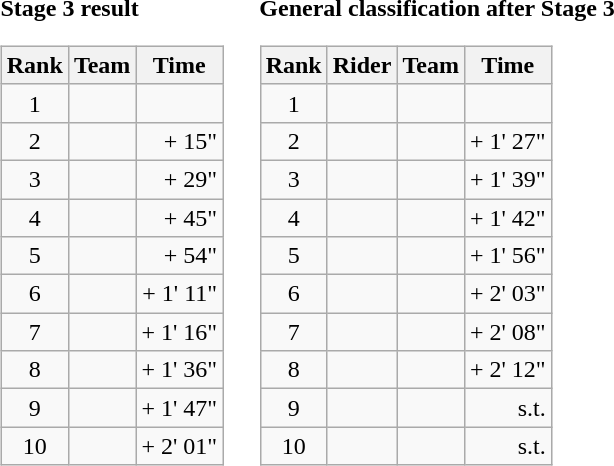<table>
<tr>
<td><strong>Stage 3 result</strong><br><table class="wikitable">
<tr>
<th scope="col">Rank</th>
<th scope="col">Team</th>
<th scope="col">Time</th>
</tr>
<tr>
<td style="text-align:center;">1</td>
<td></td>
<td style="text-align:right;"></td>
</tr>
<tr>
<td style="text-align:center;">2</td>
<td></td>
<td style="text-align:right;">+ 15"</td>
</tr>
<tr>
<td style="text-align:center;">3</td>
<td></td>
<td style="text-align:right;">+ 29"</td>
</tr>
<tr>
<td style="text-align:center;">4</td>
<td></td>
<td style="text-align:right;">+ 45"</td>
</tr>
<tr>
<td style="text-align:center;">5</td>
<td></td>
<td style="text-align:right;">+ 54"</td>
</tr>
<tr>
<td style="text-align:center;">6</td>
<td></td>
<td style="text-align:right;">+ 1' 11"</td>
</tr>
<tr>
<td style="text-align:center;">7</td>
<td></td>
<td style="text-align:right;">+ 1' 16"</td>
</tr>
<tr>
<td style="text-align:center;">8</td>
<td></td>
<td style="text-align:right;">+ 1' 36"</td>
</tr>
<tr>
<td style="text-align:center;">9</td>
<td></td>
<td style="text-align:right;">+ 1' 47"</td>
</tr>
<tr>
<td style="text-align:center;">10</td>
<td></td>
<td style="text-align:right;">+ 2' 01"</td>
</tr>
</table>
</td>
<td></td>
<td><strong>General classification after Stage 3</strong><br><table class="wikitable">
<tr>
<th scope="col">Rank</th>
<th scope="col">Rider</th>
<th scope="col">Team</th>
<th scope="col">Time</th>
</tr>
<tr>
<td style="text-align:center;">1</td>
<td></td>
<td></td>
<td style="text-align:right;"></td>
</tr>
<tr>
<td style="text-align:center;">2</td>
<td></td>
<td></td>
<td style="text-align:right;">+ 1' 27"</td>
</tr>
<tr>
<td style="text-align:center;">3</td>
<td></td>
<td></td>
<td style="text-align:right;">+ 1' 39"</td>
</tr>
<tr>
<td style="text-align:center;">4</td>
<td></td>
<td></td>
<td style="text-align:right;">+ 1' 42"</td>
</tr>
<tr>
<td style="text-align:center;">5</td>
<td></td>
<td></td>
<td style="text-align:right;">+ 1' 56"</td>
</tr>
<tr>
<td style="text-align:center;">6</td>
<td></td>
<td></td>
<td style="text-align:right;">+ 2' 03"</td>
</tr>
<tr>
<td style="text-align:center;">7</td>
<td></td>
<td></td>
<td style="text-align:right;">+ 2' 08"</td>
</tr>
<tr>
<td style="text-align:center;">8</td>
<td></td>
<td></td>
<td style="text-align:right;">+ 2' 12"</td>
</tr>
<tr>
<td style="text-align:center;">9</td>
<td></td>
<td></td>
<td style="text-align:right;">s.t.</td>
</tr>
<tr>
<td style="text-align:center;">10</td>
<td></td>
<td></td>
<td style="text-align:right;">s.t.</td>
</tr>
</table>
</td>
</tr>
</table>
